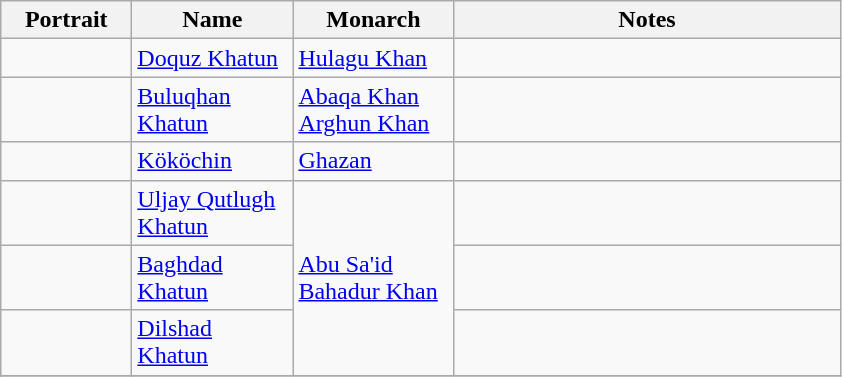<table class="wikitable">
<tr>
<th width="80pt">Portrait</th>
<th width="100pt">Name</th>
<th width="100pt">Monarch</th>
<th width="250pt">Notes</th>
</tr>
<tr>
<td></td>
<td><a href='#'>Doquz Khatun</a></td>
<td><a href='#'>Hulagu Khan</a></td>
<td></td>
</tr>
<tr>
<td></td>
<td><a href='#'>Buluqhan Khatun</a></td>
<td><a href='#'>Abaqa Khan</a><br><a href='#'>Arghun Khan</a></td>
<td></td>
</tr>
<tr>
<td></td>
<td><a href='#'>Kököchin</a></td>
<td><a href='#'>Ghazan</a></td>
<td></td>
</tr>
<tr>
<td></td>
<td><a href='#'>Uljay Qutlugh Khatun</a></td>
<td rowspan="3"><a href='#'>Abu Sa'id Bahadur Khan</a></td>
<td></td>
</tr>
<tr>
<td></td>
<td><a href='#'>Baghdad Khatun</a></td>
<td></td>
</tr>
<tr>
<td></td>
<td><a href='#'>Dilshad Khatun</a></td>
<td></td>
</tr>
<tr>
</tr>
</table>
